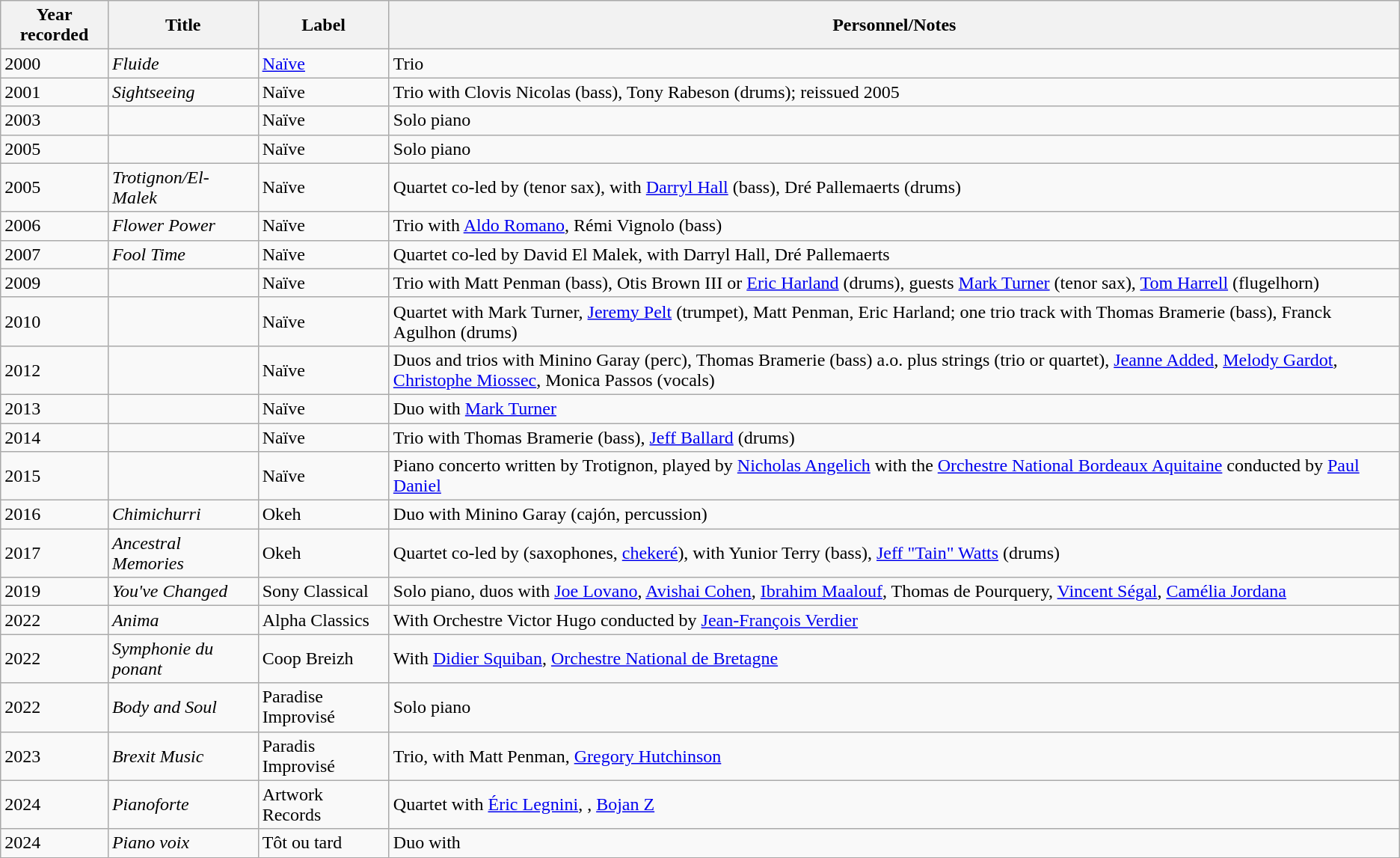<table class="wikitable sortable">
<tr>
<th>Year recorded</th>
<th>Title</th>
<th>Label</th>
<th>Personnel/Notes</th>
</tr>
<tr>
<td>2000</td>
<td><em>Fluide</em></td>
<td><a href='#'>Naïve</a></td>
<td>Trio</td>
</tr>
<tr>
<td>2001</td>
<td><em>Sightseeing</em></td>
<td>Naïve</td>
<td>Trio with Clovis Nicolas (bass), Tony Rabeson (drums); reissued 2005</td>
</tr>
<tr>
<td>2003</td>
<td><em></em></td>
<td>Naïve</td>
<td>Solo piano</td>
</tr>
<tr>
<td>2005</td>
<td><em></em></td>
<td>Naïve</td>
<td>Solo piano</td>
</tr>
<tr>
<td>2005</td>
<td><em>Trotignon/El-Malek</em></td>
<td>Naïve</td>
<td>Quartet co-led by  (tenor sax), with <a href='#'>Darryl Hall</a> (bass), Dré Pallemaerts (drums)</td>
</tr>
<tr>
<td>2006</td>
<td><em>Flower Power</em></td>
<td>Naïve</td>
<td>Trio with <a href='#'>Aldo Romano</a>, Rémi Vignolo (bass)</td>
</tr>
<tr>
<td>2007</td>
<td><em>Fool Time</em></td>
<td>Naïve</td>
<td>Quartet co-led by David El Malek, with Darryl Hall, Dré Pallemaerts</td>
</tr>
<tr>
<td>2009</td>
<td><em></em></td>
<td>Naïve</td>
<td>Trio with Matt Penman (bass), Otis Brown III or <a href='#'>Eric Harland</a> (drums), guests <a href='#'>Mark Turner</a> (tenor sax), <a href='#'>Tom Harrell</a> (flugelhorn)</td>
</tr>
<tr>
<td>2010</td>
<td><em></em></td>
<td>Naïve</td>
<td>Quartet with Mark Turner, <a href='#'>Jeremy Pelt</a> (trumpet), Matt Penman, Eric Harland; one trio track with Thomas Bramerie (bass), Franck Agulhon (drums)</td>
</tr>
<tr>
<td>2012</td>
<td><em></em></td>
<td>Naïve</td>
<td>Duos and trios with Minino Garay (perc), Thomas Bramerie (bass) a.o. plus strings (trio or quartet), <a href='#'>Jeanne Added</a>, <a href='#'>Melody Gardot</a>, <a href='#'>Christophe Miossec</a>, Monica Passos (vocals)</td>
</tr>
<tr>
<td>2013</td>
<td><em></em></td>
<td>Naïve</td>
<td>Duo with <a href='#'>Mark Turner</a></td>
</tr>
<tr>
<td>2014</td>
<td><em></em></td>
<td>Naïve</td>
<td>Trio with Thomas Bramerie (bass), <a href='#'>Jeff Ballard</a> (drums)</td>
</tr>
<tr>
<td>2015</td>
<td><em></em></td>
<td>Naïve</td>
<td>Piano concerto written by Trotignon, played by <a href='#'>Nicholas Angelich</a> with the <a href='#'>Orchestre National Bordeaux Aquitaine</a> conducted by <a href='#'>Paul Daniel</a></td>
</tr>
<tr>
<td>2016</td>
<td><em>Chimichurri</em></td>
<td>Okeh</td>
<td>Duo with Minino Garay (cajón, percussion)</td>
</tr>
<tr>
<td>2017</td>
<td><em>Ancestral Memories</em></td>
<td>Okeh</td>
<td>Quartet co-led by  (saxophones, <a href='#'>chekeré</a>), with Yunior Terry (bass), <a href='#'>Jeff "Tain" Watts</a> (drums)</td>
</tr>
<tr>
<td>2019</td>
<td><em>You've Changed</em></td>
<td>Sony Classical</td>
<td>Solo piano, duos with <a href='#'>Joe Lovano</a>, <a href='#'>Avishai Cohen</a>, <a href='#'>Ibrahim Maalouf</a>, Thomas de Pourquery, <a href='#'>Vincent Ségal</a>, <a href='#'>Camélia Jordana</a></td>
</tr>
<tr>
<td>2022</td>
<td><em>Anima</em></td>
<td>Alpha Classics</td>
<td>With Orchestre Victor Hugo conducted by <a href='#'>Jean-François Verdier</a></td>
</tr>
<tr>
<td>2022</td>
<td><em>Symphonie du ponant</em></td>
<td>Coop Breizh</td>
<td>With <a href='#'>Didier Squiban</a>, <a href='#'>Orchestre National de Bretagne</a></td>
</tr>
<tr>
<td>2022</td>
<td><em>Body and Soul</em></td>
<td>Paradise Improvisé</td>
<td>Solo piano</td>
</tr>
<tr>
<td>2023</td>
<td><em>Brexit Music</em></td>
<td>Paradis Improvisé</td>
<td>Trio, with Matt Penman, <a href='#'>Gregory Hutchinson</a></td>
</tr>
<tr>
<td>2024</td>
<td><em>Pianoforte</em></td>
<td>Artwork Records</td>
<td>Quartet with <a href='#'>Éric Legnini</a>, , <a href='#'>Bojan Z</a></td>
</tr>
<tr>
<td>2024</td>
<td><em>Piano voix</em></td>
<td>Tôt ou tard</td>
<td>Duo with </td>
</tr>
</table>
